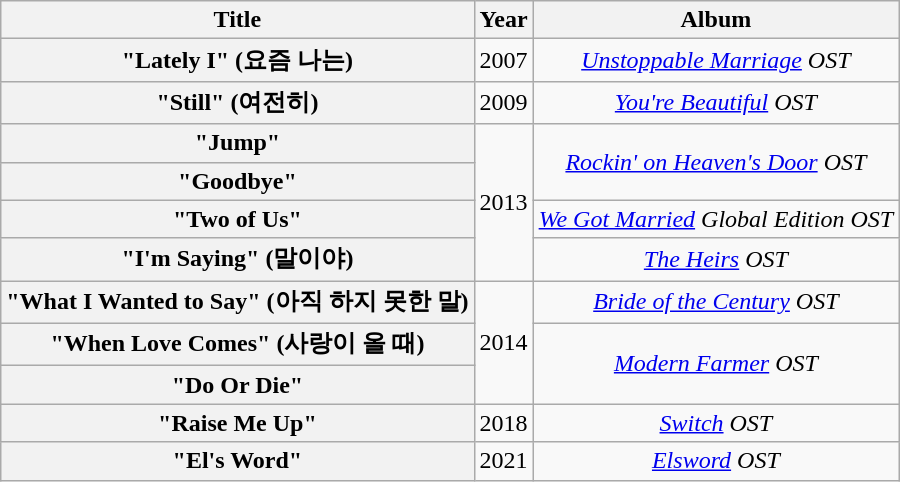<table class="wikitable plainrowheaders" style="text-align:center;">
<tr>
<th rowspan="1" scope="col">Title</th>
<th rowspan="1" scope="col">Year</th>
<th rowspan="1">Album</th>
</tr>
<tr>
<th scope="row">"Lately I" (요즘 나는) </th>
<td>2007</td>
<td><em><a href='#'>Unstoppable Marriage</a></em> <em>OST</em></td>
</tr>
<tr>
<th scope="row">"Still" (여전히)</th>
<td>2009</td>
<td><em><a href='#'>You're Beautiful</a> OST</em></td>
</tr>
<tr>
<th scope="row">"Jump"</th>
<td rowspan="4">2013</td>
<td rowspan="2"><em><a href='#'>Rockin' on Heaven's Door</a> OST</em></td>
</tr>
<tr>
<th scope="row">"Goodbye"</th>
</tr>
<tr>
<th scope="row">"Two of Us" </th>
<td><em><a href='#'>We Got Married</a> Global Edition OST</em></td>
</tr>
<tr>
<th scope="row">"I'm Saying" (말이야)</th>
<td><em><a href='#'>The Heirs</a> OST</em></td>
</tr>
<tr>
<th scope="row">"What I Wanted to Say" (아직 하지 못한 말)</th>
<td rowspan="3">2014</td>
<td><em><a href='#'>Bride of the Century</a> OST</em></td>
</tr>
<tr>
<th scope="row">"When Love Comes" (사랑이 올 때)</th>
<td rowspan="2"><em><a href='#'>Modern Farmer</a> OST</em></td>
</tr>
<tr>
<th scope="row">"Do Or Die"</th>
</tr>
<tr>
<th scope="row">"Raise Me Up"</th>
<td>2018</td>
<td><em><a href='#'>Switch</a> OST</em></td>
</tr>
<tr>
<th scope="row">"El's Word"</th>
<td>2021</td>
<td><em><a href='#'>Elsword</a> OST</em></td>
</tr>
</table>
